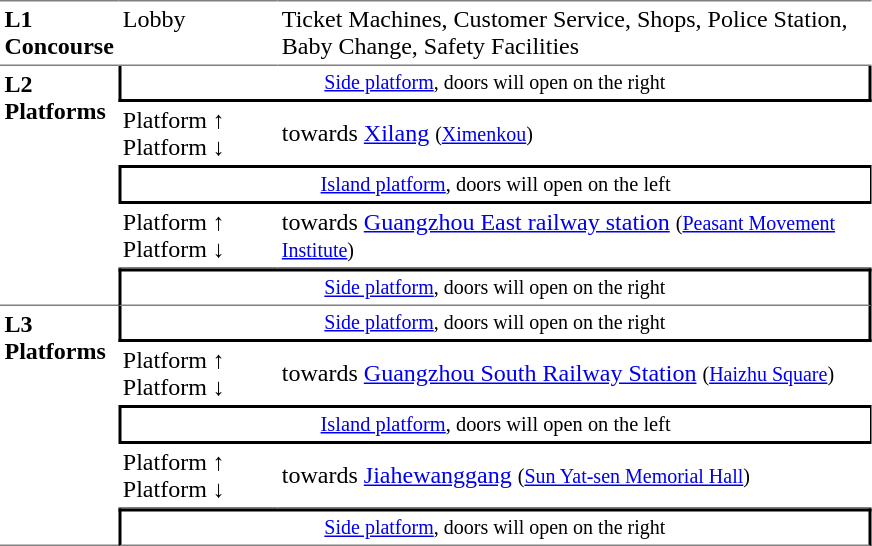<table table border=0 cellspacing=0 cellpadding=3>
<tr>
<td style="border-bottom:solid 1px gray; border-top:solid 1px gray;" valign=top width=50><strong>L1<br>Concourse</strong></td>
<td style="border-bottom:solid 1px gray; border-top:solid 1px gray;" valign=top width=100>Lobby</td>
<td style="border-bottom:solid 1px gray; border-top:solid 1px gray;" valign=top width=390>Ticket Machines, Customer Service, Shops, Police Station, Baby Change, Safety Facilities</td>
</tr>
<tr>
<td style="border-bottom:solid 1px gray;" rowspan=6 valign=top><strong>L2<br>Platforms</strong></td>
</tr>
<tr>
<td style="border-right:solid 2px black;border-left:solid 2px black;border-bottom:solid 2px black;font-size:smaller;text-align:center;" colspan=2><a href='#'>Side platform</a>, doors will open on the right</td>
</tr>
<tr>
<td>Platform  ↑<br>Platform  ↓</td>
<td>  towards <a href='#'>Xilang</a> <small>(<a href='#'>Ximenkou</a>)</small></td>
</tr>
<tr>
<td style="border-right:solid 1px black;border-left:solid 2px black;border-top:solid 2px black;border-bottom:solid 2px black;font-size:85%;text-align:center;" colspan=2><a href='#'>Island platform</a>, doors will open on the left</td>
</tr>
<tr>
<td style="border-bottom:solid 1px gray;">Platform  ↑<br>Platform  ↓</td>
<td style="border-bottom:solid 1px gray;"><span></span>  towards <a href='#'>Guangzhou East railway station</a> <small>(<a href='#'>Peasant Movement Institute</a>)</small> </td>
</tr>
<tr>
<td style="border-top:solid 2px black;border-right:solid 2px black;border-left:solid 2px black;border-bottom:solid 1px gray;font-size:smaller;text-align:center;" colspan=2><a href='#'>Side platform</a>, doors will open on the right</td>
</tr>
<tr>
<td style="border-bottom:solid 1px gray;" rowspan=6 valign=top><strong>L3<br>Platforms</strong></td>
</tr>
<tr>
<td style="border-right:solid 2px black;border-left:solid 2px black;border-bottom:solid 2px black;font-size:smaller;text-align:center;" colspan=2><a href='#'>Side platform</a>, doors will open on the right</td>
</tr>
<tr>
<td>Platform  ↑<br>Platform  ↓</td>
<td>  towards <a href='#'>Guangzhou South Railway Station</a> <small>(<a href='#'>Haizhu Square</a>)</small></td>
</tr>
<tr>
<td style="border-right:solid 1px black;border-left:solid 2px black;border-top:solid 2px black;border-bottom:solid 2px black;font-size:85%;text-align:center;" colspan=2><a href='#'>Island platform</a>, doors will open on the left</td>
</tr>
<tr>
<td style="border-bottom:solid 1px gray;">Platform  ↑<br>Platform  ↓</td>
<td style="border-bottom:solid 1px gray;"><span></span>  towards <a href='#'>Jiahewanggang</a> <small>(<a href='#'>Sun Yat-sen Memorial Hall</a>)</small> </td>
</tr>
<tr>
<td style="border-top:solid 2px black;border-right:solid 2px black;border-left:solid 2px black;border-bottom:solid 1px gray;font-size:smaller;text-align:center;" colspan=2><a href='#'>Side platform</a>, doors will open on the right</td>
</tr>
</table>
